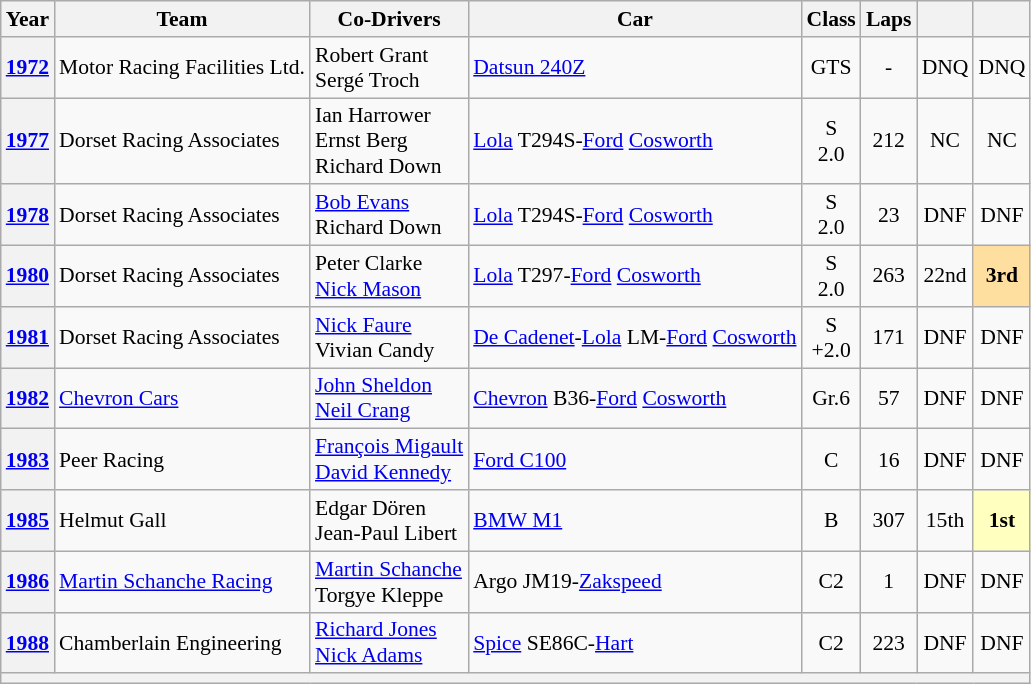<table class="wikitable" style="text-align:center; font-size:90%">
<tr>
<th>Year</th>
<th>Team</th>
<th>Co-Drivers</th>
<th>Car</th>
<th>Class</th>
<th>Laps</th>
<th></th>
<th></th>
</tr>
<tr>
<th><a href='#'>1972</a></th>
<td align="left"> Motor Racing Facilities Ltd.</td>
<td align="left"> Robert Grant<br> Sergé Troch</td>
<td align="left"><a href='#'>Datsun 240Z</a></td>
<td>GTS</td>
<td>-</td>
<td>DNQ</td>
<td>DNQ</td>
</tr>
<tr>
<th><a href='#'>1977</a></th>
<td align="left"> Dorset Racing Associates</td>
<td align="left"> Ian Harrower<br> Ernst Berg<br> Richard Down</td>
<td align="left"><a href='#'>Lola</a> T294S-<a href='#'>Ford</a> <a href='#'>Cosworth</a></td>
<td>S<br>2.0</td>
<td>212</td>
<td>NC</td>
<td>NC</td>
</tr>
<tr>
<th><a href='#'>1978</a></th>
<td align="left"> Dorset Racing Associates</td>
<td align="left"> <a href='#'>Bob Evans</a><br> Richard Down</td>
<td align="left"><a href='#'>Lola</a> T294S-<a href='#'>Ford</a> <a href='#'>Cosworth</a></td>
<td>S<br>2.0</td>
<td>23</td>
<td>DNF</td>
<td>DNF</td>
</tr>
<tr>
<th><a href='#'>1980</a></th>
<td align="left"> Dorset Racing Associates</td>
<td align="left"> Peter Clarke<br> <a href='#'>Nick Mason</a></td>
<td align="left"><a href='#'>Lola</a> T297-<a href='#'>Ford</a> <a href='#'>Cosworth</a></td>
<td>S<br>2.0</td>
<td>263</td>
<td>22nd</td>
<td style="background:#FFDF9F;"><strong>3rd</strong></td>
</tr>
<tr>
<th><a href='#'>1981</a></th>
<td align="left"> Dorset Racing Associates</td>
<td align="left"> <a href='#'>Nick Faure</a><br>  Vivian Candy</td>
<td align="left"><a href='#'>De Cadenet</a>-<a href='#'>Lola</a> LM-<a href='#'>Ford</a> <a href='#'>Cosworth</a></td>
<td>S<br>+2.0</td>
<td>171</td>
<td>DNF</td>
<td>DNF</td>
</tr>
<tr>
<th><a href='#'>1982</a></th>
<td align="left"> <a href='#'>Chevron Cars</a></td>
<td align="left"> <a href='#'>John Sheldon</a><br> <a href='#'>Neil Crang</a></td>
<td align="left"><a href='#'>Chevron</a> B36-<a href='#'>Ford</a> <a href='#'>Cosworth</a></td>
<td>Gr.6</td>
<td>57</td>
<td>DNF</td>
<td>DNF</td>
</tr>
<tr>
<th><a href='#'>1983</a></th>
<td align="left"> Peer Racing</td>
<td align="left"> <a href='#'>François Migault</a><br> <a href='#'>David Kennedy</a></td>
<td align="left"><a href='#'>Ford C100</a></td>
<td>C</td>
<td>16</td>
<td>DNF</td>
<td>DNF</td>
</tr>
<tr>
<th><a href='#'>1985</a></th>
<td align="left"> Helmut Gall</td>
<td align="left"> Edgar Dören<br> Jean-Paul Libert</td>
<td align="left"><a href='#'>BMW M1</a></td>
<td>B</td>
<td>307</td>
<td>15th</td>
<td style="background:#FFFFBF;"><strong>1st</strong></td>
</tr>
<tr>
<th><a href='#'>1986</a></th>
<td align="left"> <a href='#'>Martin Schanche Racing</a></td>
<td align="left"> <a href='#'>Martin Schanche</a><br> Torgye Kleppe</td>
<td align="left">Argo JM19-<a href='#'>Zakspeed</a></td>
<td>C2</td>
<td>1</td>
<td>DNF</td>
<td>DNF</td>
</tr>
<tr>
<th><a href='#'>1988</a></th>
<td align="left"> Chamberlain Engineering</td>
<td align="left"> <a href='#'>Richard Jones</a><br> <a href='#'>Nick Adams</a></td>
<td align="left"><a href='#'>Spice</a> SE86C-<a href='#'>Hart</a></td>
<td>C2</td>
<td>223</td>
<td>DNF</td>
<td>DNF</td>
</tr>
<tr>
<th colspan="8"></th>
</tr>
</table>
